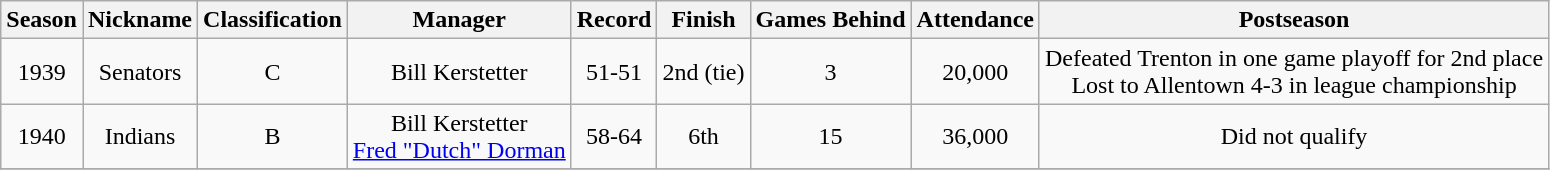<table class="wikitable" style="text-align:center;">
<tr>
<th>Season</th>
<th>Nickname</th>
<th>Classification</th>
<th>Manager</th>
<th>Record</th>
<th>Finish</th>
<th>Games Behind</th>
<th>Attendance</th>
<th>Postseason</th>
</tr>
<tr>
<td>1939</td>
<td>Senators</td>
<td>C</td>
<td>Bill Kerstetter</td>
<td>51-51</td>
<td>2nd (tie)</td>
<td>3</td>
<td>20,000</td>
<td>Defeated Trenton in one game playoff for 2nd place <br> Lost to Allentown 4-3 in league championship</td>
</tr>
<tr>
<td>1940</td>
<td>Indians</td>
<td>B</td>
<td>Bill Kerstetter <br> <a href='#'>Fred "Dutch" Dorman</a></td>
<td>58-64</td>
<td>6th</td>
<td>15</td>
<td>36,000</td>
<td>Did not qualify</td>
</tr>
<tr>
</tr>
</table>
